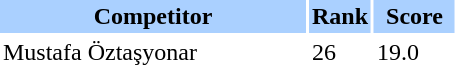<table border="0" cellspacing="2" cellpadding="2">
<tr bgcolor=AAD0FF>
<th width=200>Competitor</th>
<th width=20>Rank</th>
<th width=50>Score</th>
</tr>
<tr>
<td>Mustafa Öztaşyonar</td>
<td>26</td>
<td>19.0</td>
</tr>
</table>
